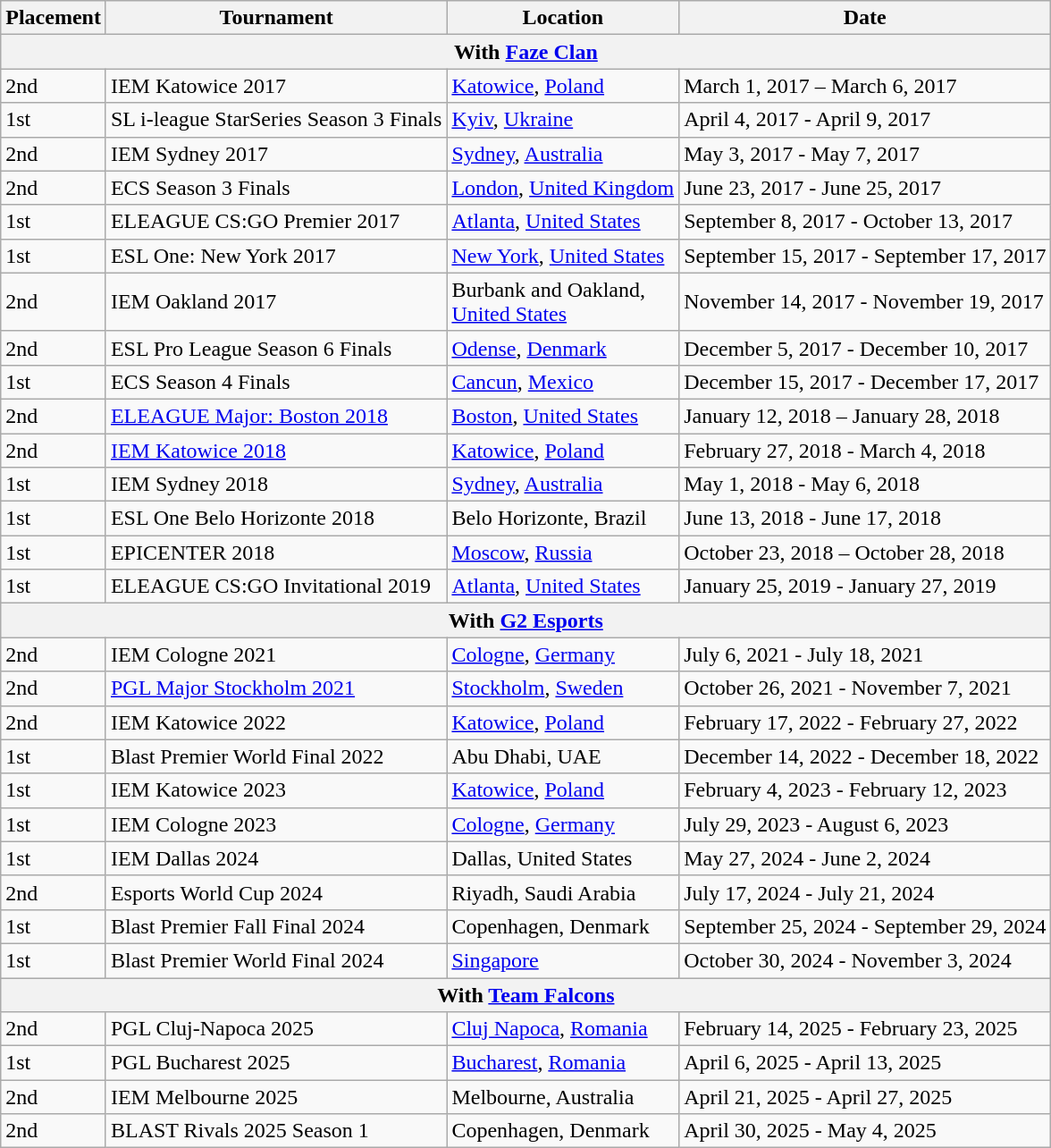<table class="wikitable">
<tr>
<th>Placement</th>
<th>Tournament</th>
<th>Location</th>
<th>Date</th>
</tr>
<tr>
<th colspan="4">With <a href='#'>Faze Clan</a></th>
</tr>
<tr>
<td>2nd</td>
<td>IEM Katowice 2017</td>
<td><a href='#'>Katowice</a>, <a href='#'>Poland</a></td>
<td>March 1, 2017 –  March 6, 2017</td>
</tr>
<tr>
<td>1st</td>
<td>SL i-league StarSeries Season 3 Finals</td>
<td><a href='#'>Kyiv</a>, <a href='#'>Ukraine</a></td>
<td>April 4, 2017 - April 9, 2017</td>
</tr>
<tr>
<td>2nd</td>
<td>IEM Sydney 2017</td>
<td><a href='#'>Sydney</a>, <a href='#'>Australia</a></td>
<td>May 3, 2017 - May 7, 2017</td>
</tr>
<tr>
<td>2nd</td>
<td>ECS Season 3 Finals</td>
<td><a href='#'>London</a>, <a href='#'>United Kingdom</a></td>
<td>June 23, 2017 - June 25, 2017</td>
</tr>
<tr>
<td>1st</td>
<td>ELEAGUE CS:GO Premier 2017</td>
<td><a href='#'>Atlanta</a>, <a href='#'>United States</a></td>
<td>September 8, 2017 - October 13, 2017</td>
</tr>
<tr>
<td>1st</td>
<td>ESL One: New York 2017</td>
<td><a href='#'>New York</a>, <a href='#'>United States</a></td>
<td>September 15, 2017 - September 17, 2017</td>
</tr>
<tr>
<td>2nd</td>
<td>IEM Oakland 2017</td>
<td>Burbank and Oakland,<br><a href='#'>United States</a></td>
<td>November 14, 2017 - November 19, 2017</td>
</tr>
<tr>
<td>2nd</td>
<td>ESL Pro League Season 6 Finals</td>
<td><a href='#'>Odense</a>, <a href='#'>Denmark</a></td>
<td>December 5, 2017 - December 10, 2017</td>
</tr>
<tr>
<td>1st</td>
<td>ECS Season 4 Finals</td>
<td><a href='#'>Cancun</a>, <a href='#'>Mexico</a></td>
<td>December 15, 2017 - December 17, 2017</td>
</tr>
<tr>
<td>2nd</td>
<td><a href='#'>ELEAGUE Major: Boston 2018</a></td>
<td><a href='#'>Boston</a>, <a href='#'>United States</a></td>
<td>January 12, 2018 – January 28, 2018</td>
</tr>
<tr>
<td>2nd</td>
<td><a href='#'>IEM Katowice 2018</a></td>
<td><a href='#'>Katowice</a>, <a href='#'>Poland</a></td>
<td>February 27, 2018 - March 4, 2018</td>
</tr>
<tr>
<td>1st</td>
<td>IEM Sydney 2018</td>
<td><a href='#'>Sydney</a>, <a href='#'>Australia</a></td>
<td>May 1, 2018 - May 6, 2018</td>
</tr>
<tr>
<td>1st</td>
<td>ESL One Belo Horizonte 2018</td>
<td>Belo Horizonte, Brazil</td>
<td>June 13, 2018 - June 17, 2018</td>
</tr>
<tr>
<td>1st</td>
<td>EPICENTER 2018</td>
<td><a href='#'>Moscow</a>, <a href='#'>Russia</a></td>
<td>October 23, 2018 – October 28, 2018</td>
</tr>
<tr>
<td>1st</td>
<td>ELEAGUE CS:GO Invitational 2019</td>
<td><a href='#'>Atlanta</a>, <a href='#'>United States</a></td>
<td>January 25, 2019 - January 27, 2019</td>
</tr>
<tr>
<th colspan="4">With <a href='#'>G2 Esports</a></th>
</tr>
<tr>
<td>2nd</td>
<td>IEM Cologne 2021</td>
<td><a href='#'>Cologne</a>, <a href='#'>Germany</a></td>
<td>July 6, 2021 - July 18, 2021</td>
</tr>
<tr>
<td>2nd</td>
<td><a href='#'>PGL Major Stockholm 2021</a></td>
<td><a href='#'>Stockholm</a>, <a href='#'>Sweden</a></td>
<td>October 26, 2021 - November 7, 2021</td>
</tr>
<tr>
<td>2nd</td>
<td>IEM Katowice 2022</td>
<td><a href='#'>Katowice</a>, <a href='#'>Poland</a></td>
<td>February 17, 2022 - February 27, 2022</td>
</tr>
<tr>
<td>1st</td>
<td>Blast Premier World Final 2022</td>
<td>Abu Dhabi, UAE</td>
<td>December 14, 2022 - December 18, 2022</td>
</tr>
<tr>
<td>1st</td>
<td>IEM Katowice 2023</td>
<td><a href='#'>Katowice</a>, <a href='#'>Poland</a></td>
<td>February 4, 2023 - February 12, 2023</td>
</tr>
<tr>
<td>1st</td>
<td>IEM Cologne 2023</td>
<td><a href='#'>Cologne</a>, <a href='#'>Germany</a></td>
<td>July 29, 2023 - August 6, 2023</td>
</tr>
<tr>
<td>1st</td>
<td>IEM Dallas 2024</td>
<td>Dallas, United States</td>
<td>May 27, 2024 - June 2, 2024</td>
</tr>
<tr>
<td>2nd</td>
<td>Esports World Cup 2024</td>
<td>Riyadh, Saudi Arabia</td>
<td>July 17, 2024 - July 21, 2024</td>
</tr>
<tr>
<td>1st</td>
<td>Blast Premier Fall Final 2024</td>
<td>Copenhagen, Denmark</td>
<td>September 25, 2024 - September 29, 2024</td>
</tr>
<tr>
<td>1st</td>
<td>Blast Premier World Final 2024</td>
<td><a href='#'>Singapore</a></td>
<td>October 30, 2024 - November 3, 2024</td>
</tr>
<tr>
<th colspan="4">With <a href='#'>Team Falcons</a></th>
</tr>
<tr>
<td>2nd</td>
<td>PGL Cluj-Napoca 2025</td>
<td><a href='#'>Cluj Napoca</a>, <a href='#'>Romania</a></td>
<td>February 14, 2025 - February 23, 2025</td>
</tr>
<tr>
<td>1st</td>
<td>PGL Bucharest 2025</td>
<td><a href='#'>Bucharest</a>, <a href='#'>Romania</a></td>
<td>April 6, 2025 - April 13, 2025</td>
</tr>
<tr>
<td>2nd</td>
<td>IEM Melbourne 2025</td>
<td>Melbourne, Australia</td>
<td>April 21, 2025 - April 27, 2025</td>
</tr>
<tr>
<td>2nd</td>
<td>BLAST Rivals 2025 Season 1</td>
<td>Copenhagen, Denmark</td>
<td>April 30, 2025 - May 4, 2025</td>
</tr>
</table>
